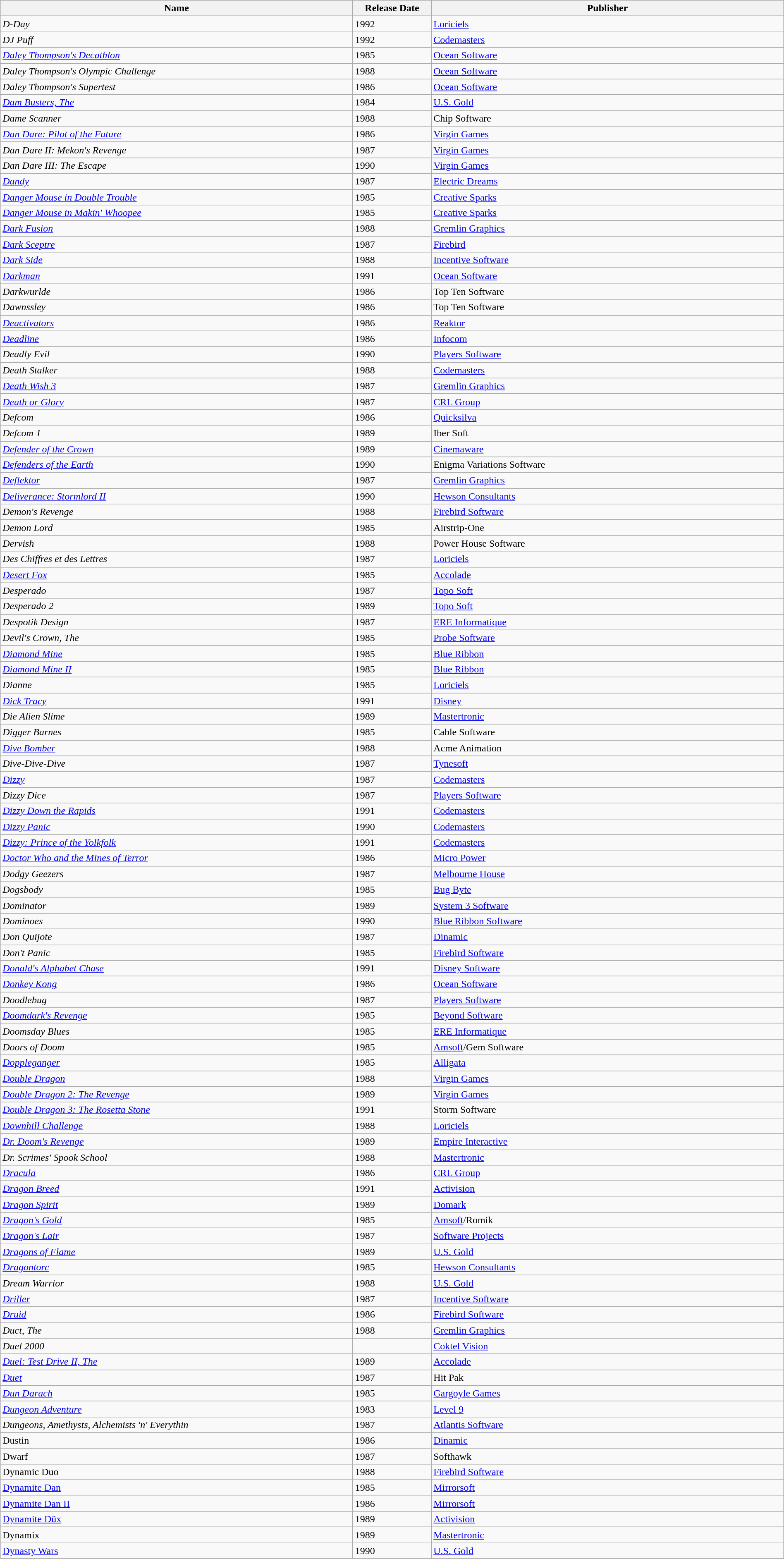<table class="wikitable sortable" style="width:100%;">
<tr>
<th style="width:45%;">Name</th>
<th style="width:10%;">Release Date</th>
<th style="width:45%;">Publisher</th>
</tr>
<tr>
<td><em>D-Day</em></td>
<td>1992</td>
<td><a href='#'>Loriciels</a></td>
</tr>
<tr>
<td><em>DJ Puff</em></td>
<td>1992</td>
<td><a href='#'>Codemasters</a></td>
</tr>
<tr>
<td><em><a href='#'>Daley Thompson's Decathlon</a></em></td>
<td>1985</td>
<td><a href='#'>Ocean Software</a></td>
</tr>
<tr>
<td><em>Daley Thompson's Olympic Challenge</em></td>
<td>1988</td>
<td><a href='#'>Ocean Software</a></td>
</tr>
<tr>
<td><em>Daley Thompson's Supertest</em></td>
<td>1986</td>
<td><a href='#'>Ocean Software</a></td>
</tr>
<tr>
<td><em><a href='#'>Dam Busters, The</a></em></td>
<td>1984</td>
<td><a href='#'>U.S. Gold</a></td>
</tr>
<tr>
<td><em>Dame Scanner</em></td>
<td>1988</td>
<td>Chip Software</td>
</tr>
<tr>
<td><em><a href='#'>Dan Dare: Pilot of the Future</a></em></td>
<td>1986</td>
<td><a href='#'>Virgin Games</a></td>
</tr>
<tr>
<td><em>Dan Dare II: Mekon's Revenge</em></td>
<td>1987</td>
<td><a href='#'>Virgin Games</a></td>
</tr>
<tr>
<td><em>Dan Dare III: The Escape</em></td>
<td>1990</td>
<td><a href='#'>Virgin Games</a></td>
</tr>
<tr>
<td><em><a href='#'>Dandy</a></em></td>
<td>1987</td>
<td><a href='#'>Electric Dreams</a></td>
</tr>
<tr>
<td><em><a href='#'>Danger Mouse in Double Trouble</a></em></td>
<td>1985</td>
<td><a href='#'>Creative Sparks</a></td>
</tr>
<tr>
<td><em><a href='#'>Danger Mouse in Makin' Whoopee</a></em></td>
<td>1985</td>
<td><a href='#'>Creative Sparks</a></td>
</tr>
<tr>
<td><em><a href='#'>Dark Fusion</a></em></td>
<td>1988</td>
<td><a href='#'>Gremlin Graphics</a></td>
</tr>
<tr>
<td><em><a href='#'>Dark Sceptre</a></em></td>
<td>1987</td>
<td><a href='#'>Firebird</a></td>
</tr>
<tr>
<td><em><a href='#'>Dark Side</a></em></td>
<td>1988</td>
<td><a href='#'>Incentive Software</a></td>
</tr>
<tr>
<td><em><a href='#'>Darkman</a></em></td>
<td>1991</td>
<td><a href='#'>Ocean Software</a></td>
</tr>
<tr>
<td><em>Darkwurlde</em></td>
<td>1986</td>
<td>Top Ten Software</td>
</tr>
<tr>
<td><em>Dawnssley</em></td>
<td>1986</td>
<td>Top Ten Software</td>
</tr>
<tr>
<td><em><a href='#'>Deactivators</a></em></td>
<td>1986</td>
<td><a href='#'>Reaktor</a></td>
</tr>
<tr>
<td><em><a href='#'>Deadline</a></em></td>
<td>1986</td>
<td><a href='#'>Infocom</a></td>
</tr>
<tr>
<td><em>Deadly Evil</em></td>
<td>1990</td>
<td><a href='#'>Players Software</a></td>
</tr>
<tr>
<td><em>Death Stalker</em></td>
<td>1988</td>
<td><a href='#'>Codemasters</a></td>
</tr>
<tr>
<td><em><a href='#'>Death Wish 3</a></em></td>
<td>1987</td>
<td><a href='#'>Gremlin Graphics</a></td>
</tr>
<tr>
<td><em><a href='#'>Death or Glory</a></em></td>
<td>1987</td>
<td><a href='#'>CRL Group</a></td>
</tr>
<tr>
<td><em>Defcom</em></td>
<td>1986</td>
<td><a href='#'>Quicksilva</a></td>
</tr>
<tr>
<td><em>Defcom 1</em></td>
<td>1989</td>
<td>Iber Soft</td>
</tr>
<tr>
<td><em><a href='#'>Defender of the Crown</a></em></td>
<td>1989</td>
<td><a href='#'>Cinemaware</a></td>
</tr>
<tr>
<td><em><a href='#'>Defenders of the Earth</a></em></td>
<td>1990</td>
<td>Enigma Variations Software</td>
</tr>
<tr>
<td><em><a href='#'>Deflektor</a></em></td>
<td>1987</td>
<td><a href='#'>Gremlin Graphics</a></td>
</tr>
<tr>
<td><em><a href='#'>Deliverance: Stormlord II</a></em></td>
<td>1990</td>
<td><a href='#'>Hewson Consultants</a></td>
</tr>
<tr>
<td><em>Demon's Revenge</em></td>
<td>1988</td>
<td><a href='#'>Firebird Software</a></td>
</tr>
<tr>
<td><em>Demon Lord</em></td>
<td>1985</td>
<td>Airstrip-One</td>
</tr>
<tr>
<td><em>Dervish</em></td>
<td>1988</td>
<td>Power House Software</td>
</tr>
<tr>
<td><em>Des Chiffres et des Lettres</em></td>
<td>1987</td>
<td><a href='#'>Loriciels</a></td>
</tr>
<tr>
<td><em><a href='#'>Desert Fox</a></em></td>
<td>1985</td>
<td><a href='#'>Accolade</a></td>
</tr>
<tr>
<td><em>Desperado</em></td>
<td>1987</td>
<td><a href='#'>Topo Soft</a></td>
</tr>
<tr>
<td><em>Desperado 2</em></td>
<td>1989</td>
<td><a href='#'>Topo Soft</a></td>
</tr>
<tr>
<td><em>Despotik Design</em></td>
<td>1987</td>
<td><a href='#'>ERE Informatique</a></td>
</tr>
<tr>
<td><em>Devil's Crown, The</em></td>
<td>1985</td>
<td><a href='#'>Probe Software</a></td>
</tr>
<tr>
<td><em><a href='#'>Diamond Mine</a></em></td>
<td>1985</td>
<td><a href='#'>Blue Ribbon</a></td>
</tr>
<tr>
<td><em><a href='#'>Diamond Mine II</a></em></td>
<td>1985</td>
<td><a href='#'>Blue Ribbon</a></td>
</tr>
<tr>
<td><em>Dianne</em></td>
<td>1985</td>
<td><a href='#'>Loriciels</a></td>
</tr>
<tr>
<td><em><a href='#'>Dick Tracy</a></em></td>
<td>1991</td>
<td><a href='#'>Disney</a></td>
</tr>
<tr>
<td><em>Die Alien Slime</em></td>
<td>1989</td>
<td><a href='#'>Mastertronic</a></td>
</tr>
<tr>
<td><em>Digger Barnes</em></td>
<td>1985</td>
<td>Cable Software</td>
</tr>
<tr>
<td><em><a href='#'>Dive Bomber</a></em></td>
<td>1988</td>
<td>Acme Animation</td>
</tr>
<tr>
<td><em>Dive-Dive-Dive</em></td>
<td>1987</td>
<td><a href='#'>Tynesoft</a></td>
</tr>
<tr>
<td><em><a href='#'>Dizzy</a></em></td>
<td>1987</td>
<td><a href='#'>Codemasters</a></td>
</tr>
<tr>
<td><em>Dizzy Dice</em></td>
<td>1987</td>
<td><a href='#'>Players Software</a></td>
</tr>
<tr>
<td><em><a href='#'>Dizzy Down the Rapids</a></em></td>
<td>1991</td>
<td><a href='#'>Codemasters</a></td>
</tr>
<tr>
<td><em><a href='#'>Dizzy Panic</a></em></td>
<td>1990</td>
<td><a href='#'>Codemasters</a></td>
</tr>
<tr>
<td><em><a href='#'>Dizzy: Prince of the Yolkfolk</a></em></td>
<td>1991</td>
<td><a href='#'>Codemasters</a></td>
</tr>
<tr>
<td><em><a href='#'>Doctor Who and the Mines of Terror</a></em></td>
<td>1986</td>
<td><a href='#'>Micro Power</a></td>
</tr>
<tr>
<td><em>Dodgy Geezers</em></td>
<td>1987</td>
<td><a href='#'>Melbourne House</a></td>
</tr>
<tr>
<td><em>Dogsbody</em></td>
<td>1985</td>
<td><a href='#'>Bug Byte</a></td>
</tr>
<tr>
<td><em>Dominator</em></td>
<td>1989</td>
<td><a href='#'>System 3 Software</a></td>
</tr>
<tr>
<td><em>Dominoes</em></td>
<td>1990</td>
<td><a href='#'>Blue Ribbon Software</a></td>
</tr>
<tr>
<td><em>Don Quijote</em></td>
<td>1987</td>
<td><a href='#'>Dinamic</a></td>
</tr>
<tr>
<td><em>Don't Panic</em></td>
<td>1985</td>
<td><a href='#'>Firebird Software</a></td>
</tr>
<tr>
<td><em><a href='#'>Donald's Alphabet Chase</a></em></td>
<td>1991</td>
<td><a href='#'>Disney Software</a></td>
</tr>
<tr>
<td><em><a href='#'>Donkey Kong</a></em></td>
<td>1986</td>
<td><a href='#'>Ocean Software</a></td>
</tr>
<tr>
<td><em>Doodlebug</em></td>
<td>1987</td>
<td><a href='#'>Players Software</a></td>
</tr>
<tr>
<td><em><a href='#'>Doomdark's Revenge</a></em></td>
<td>1985</td>
<td><a href='#'>Beyond Software</a></td>
</tr>
<tr>
<td><em>Doomsday Blues</em></td>
<td>1985</td>
<td><a href='#'>ERE Informatique</a></td>
</tr>
<tr>
<td><em>Doors of Doom</em></td>
<td>1985</td>
<td><a href='#'>Amsoft</a>/Gem Software</td>
</tr>
<tr>
<td><em><a href='#'>Doppleganger</a></em></td>
<td>1985</td>
<td><a href='#'>Alligata</a></td>
</tr>
<tr>
<td><em><a href='#'>Double Dragon</a></em></td>
<td>1988</td>
<td><a href='#'>Virgin Games</a></td>
</tr>
<tr>
<td><em><a href='#'>Double Dragon 2: The Revenge</a></em></td>
<td>1989</td>
<td><a href='#'>Virgin Games</a></td>
</tr>
<tr>
<td><em><a href='#'>Double Dragon 3: The Rosetta Stone</a></em></td>
<td>1991</td>
<td>Storm Software</td>
</tr>
<tr>
<td><em><a href='#'>Downhill Challenge</a></em></td>
<td>1988</td>
<td><a href='#'>Loriciels</a></td>
</tr>
<tr>
<td><em><a href='#'>Dr. Doom's Revenge</a></em></td>
<td>1989</td>
<td><a href='#'>Empire Interactive</a></td>
</tr>
<tr>
<td><em>Dr. Scrimes' Spook School</em></td>
<td>1988</td>
<td><a href='#'>Mastertronic</a></td>
</tr>
<tr>
<td><em><a href='#'>Dracula</a></em></td>
<td>1986</td>
<td><a href='#'>CRL Group</a></td>
</tr>
<tr>
<td><em><a href='#'>Dragon Breed</a></em></td>
<td>1991</td>
<td><a href='#'>Activision</a></td>
</tr>
<tr>
<td><em><a href='#'>Dragon Spirit</a></em></td>
<td>1989</td>
<td><a href='#'>Domark</a></td>
</tr>
<tr>
<td><em><a href='#'>Dragon's Gold</a></em></td>
<td>1985</td>
<td><a href='#'>Amsoft</a>/Romik</td>
</tr>
<tr>
<td><em><a href='#'>Dragon's Lair</a></em></td>
<td>1987</td>
<td><a href='#'>Software Projects</a></td>
</tr>
<tr>
<td><em><a href='#'>Dragons of Flame</a></em></td>
<td>1989</td>
<td><a href='#'>U.S. Gold</a></td>
</tr>
<tr>
<td><em><a href='#'>Dragontorc</a></em></td>
<td>1985</td>
<td><a href='#'>Hewson Consultants</a></td>
</tr>
<tr>
<td><em>Dream Warrior</em></td>
<td>1988</td>
<td><a href='#'>U.S. Gold</a></td>
</tr>
<tr>
<td><em><a href='#'>Driller</a></em></td>
<td>1987</td>
<td><a href='#'>Incentive Software</a></td>
</tr>
<tr>
<td><em><a href='#'>Druid</a></em></td>
<td>1986</td>
<td><a href='#'>Firebird Software</a></td>
</tr>
<tr>
<td><em>Duct, The</em></td>
<td>1988</td>
<td><a href='#'>Gremlin Graphics</a></td>
</tr>
<tr>
<td><em>Duel 2000</em></td>
<td></td>
<td><a href='#'>Coktel Vision</a></td>
</tr>
<tr>
<td><em><a href='#'>Duel: Test Drive II, The</a></em></td>
<td>1989</td>
<td><a href='#'>Accolade</a></td>
</tr>
<tr>
<td><em><a href='#'>Duet</a></em></td>
<td>1987</td>
<td>Hit Pak</td>
</tr>
<tr>
<td><em><a href='#'>Dun Darach</a></em></td>
<td>1985</td>
<td><a href='#'>Gargoyle Games</a></td>
</tr>
<tr>
<td><em><a href='#'>Dungeon Adventure</a></em></td>
<td>1983</td>
<td><a href='#'>Level 9</a></td>
</tr>
<tr>
<td><em>Dungeons, Amethysts, Alchemists 'n' Everythin<strong></td>
<td>1987</td>
<td><a href='#'>Atlantis Software</a></td>
</tr>
<tr>
<td></em>Dustin<em></td>
<td>1986</td>
<td><a href='#'>Dinamic</a></td>
</tr>
<tr>
<td></em>Dwarf<em></td>
<td>1987</td>
<td>Softhawk</td>
</tr>
<tr>
<td></em>Dynamic Duo<em></td>
<td>1988</td>
<td><a href='#'>Firebird Software</a></td>
</tr>
<tr>
<td></em><a href='#'>Dynamite Dan</a><em></td>
<td>1985</td>
<td><a href='#'>Mirrorsoft</a></td>
</tr>
<tr>
<td></em><a href='#'>Dynamite Dan II</a><em></td>
<td>1986</td>
<td><a href='#'>Mirrorsoft</a></td>
</tr>
<tr>
<td></em><a href='#'>Dynamite Düx</a><em></td>
<td>1989</td>
<td><a href='#'>Activision</a></td>
</tr>
<tr>
<td></em>Dynamix<em></td>
<td>1989</td>
<td><a href='#'>Mastertronic</a></td>
</tr>
<tr>
<td></em><a href='#'>Dynasty Wars</a><em></td>
<td>1990</td>
<td><a href='#'>U.S. Gold</a></td>
</tr>
</table>
